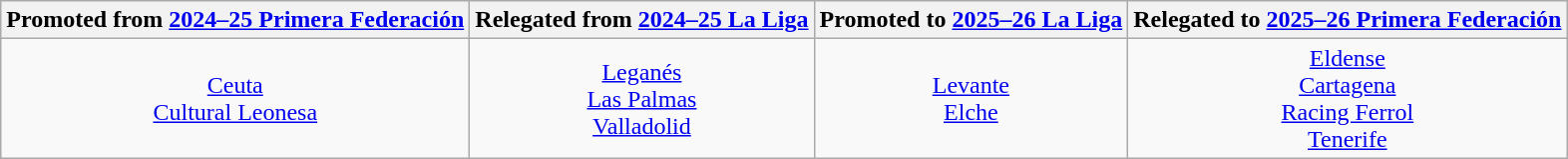<table class="wikitable" style="text-align:center;">
<tr>
<th>Promoted from <a href='#'>2024–25 Primera Federación</a></th>
<th>Relegated from <a href='#'>2024–25 La Liga</a></th>
<th>Promoted to <a href='#'>2025–26 La Liga</a></th>
<th>Relegated to <a href='#'>2025–26 Primera Federación</a></th>
</tr>
<tr>
<td><a href='#'>Ceuta</a> <br> <a href='#'>Cultural Leonesa</a></td>
<td><a href='#'>Leganés</a> <br> <a href='#'>Las Palmas</a> <br> <a href='#'>Valladolid</a></td>
<td><a href='#'>Levante</a> <br> <a href='#'>Elche</a></td>
<td><a href='#'>Eldense</a> <br> <a href='#'>Cartagena</a> <br> <a href='#'>Racing Ferrol</a> <br> <a href='#'>Tenerife</a></td>
</tr>
</table>
